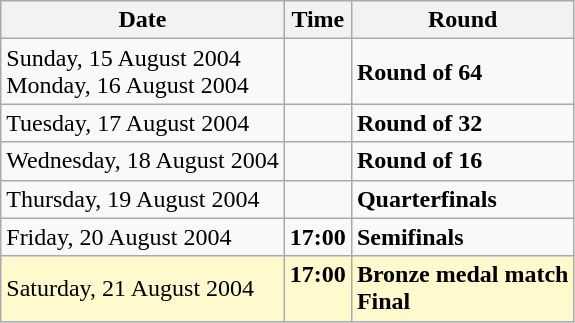<table class="wikitable">
<tr>
<th>Date</th>
<th>Time</th>
<th>Round</th>
</tr>
<tr>
<td>Sunday, 15 August 2004<br>Monday, 16 August 2004</td>
<td></td>
<td><strong>Round of 64</strong></td>
</tr>
<tr>
<td>Tuesday, 17 August 2004</td>
<td></td>
<td><strong>Round of 32</strong></td>
</tr>
<tr>
<td>Wednesday, 18 August 2004</td>
<td></td>
<td><strong>Round of 16</strong></td>
</tr>
<tr>
<td>Thursday, 19 August 2004</td>
<td></td>
<td><strong>Quarterfinals</strong></td>
</tr>
<tr>
<td>Friday, 20 August 2004</td>
<td><strong>17:00</strong></td>
<td><strong>Semifinals</strong></td>
</tr>
<tr style=background:lemonchiffon>
<td>Saturday, 21 August 2004</td>
<td><strong>17:00</strong><br> </td>
<td><strong>Bronze medal match</strong><br><strong>Final</strong></td>
</tr>
</table>
